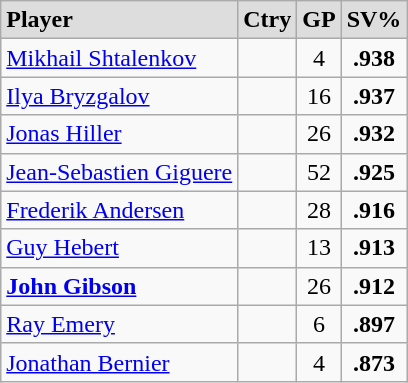<table class="wikitable">
<tr align="center" style="font-weight:bold; background-color:#dddddd;" |>
<td align="left">Player</td>
<td>Ctry</td>
<td>GP</td>
<td>SV%</td>
</tr>
<tr align="center">
<td align="left"><a href='#'>Mikhail Shtalenkov</a></td>
<td></td>
<td>4</td>
<td><strong>.938</strong></td>
</tr>
<tr align="center">
<td align="left"><a href='#'>Ilya Bryzgalov</a></td>
<td></td>
<td>16</td>
<td><strong>.937</strong></td>
</tr>
<tr align="center">
<td align="left"><a href='#'>Jonas Hiller</a></td>
<td></td>
<td>26</td>
<td><strong>.932</strong></td>
</tr>
<tr align="center">
<td align="left"><a href='#'>Jean-Sebastien Giguere</a></td>
<td></td>
<td>52</td>
<td><strong>.925</strong></td>
</tr>
<tr align="center">
<td align="left"><a href='#'>Frederik Andersen</a></td>
<td></td>
<td>28</td>
<td><strong>.916</strong></td>
</tr>
<tr align="center">
<td align="left"><a href='#'>Guy Hebert</a></td>
<td></td>
<td>13</td>
<td><strong>.913</strong></td>
</tr>
<tr align="center">
<td align="left"><strong><a href='#'>John Gibson</a></strong></td>
<td></td>
<td>26</td>
<td><strong>.912</strong></td>
</tr>
<tr align="center">
<td align="left"><a href='#'>Ray Emery</a></td>
<td></td>
<td>6</td>
<td><strong>.897</strong></td>
</tr>
<tr align="center">
<td align="left"><a href='#'>Jonathan Bernier</a></td>
<td></td>
<td>4</td>
<td><strong>.873</strong></td>
</tr>
</table>
